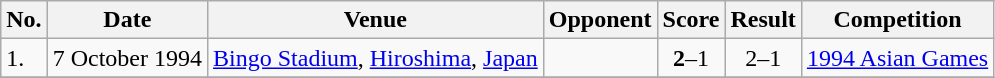<table class="wikitable">
<tr>
<th>No.</th>
<th>Date</th>
<th>Venue</th>
<th>Opponent</th>
<th>Score</th>
<th>Result</th>
<th>Competition</th>
</tr>
<tr>
<td>1.</td>
<td>7 October 1994</td>
<td><a href='#'>Bingo Stadium</a>, <a href='#'>Hiroshima</a>, <a href='#'>Japan</a></td>
<td></td>
<td align=center><strong>2</strong>–1</td>
<td align=center>2–1</td>
<td><a href='#'>1994 Asian Games</a></td>
</tr>
<tr>
</tr>
</table>
